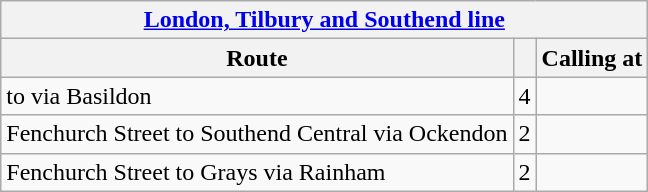<table class="wikitable">
<tr>
<th colspan="3"><a href='#'>London, Tilbury and Southend line</a></th>
</tr>
<tr>
<th>Route</th>
<th></th>
<th>Calling at</th>
</tr>
<tr>
<td> to  via Basildon</td>
<td>4</td>
<td></td>
</tr>
<tr>
<td>Fenchurch Street to Southend Central via Ockendon</td>
<td>2</td>
<td></td>
</tr>
<tr>
<td>Fenchurch Street to Grays via Rainham</td>
<td>2</td>
<td></td>
</tr>
</table>
